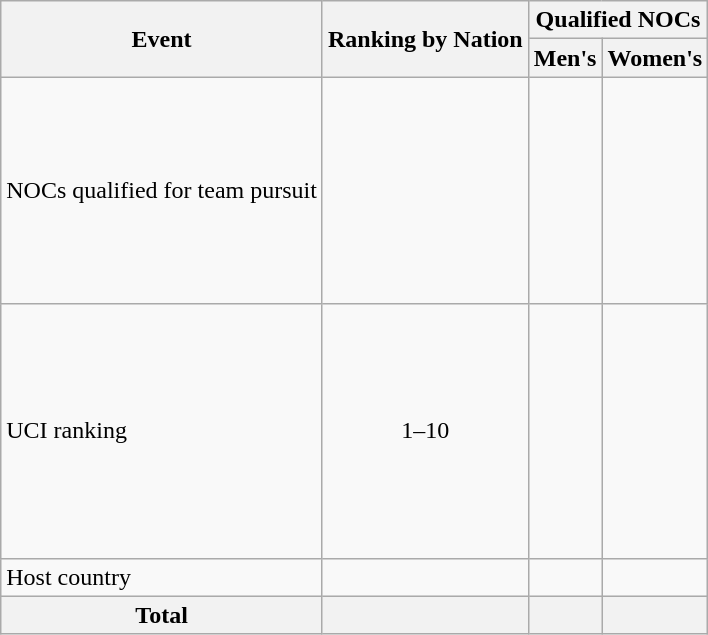<table class="wikitable">
<tr>
<th rowspan=2>Event</th>
<th rowspan=2>Ranking by Nation</th>
<th colspan=2>Qualified NOCs</th>
</tr>
<tr>
<th>Men's</th>
<th>Women's</th>
</tr>
<tr>
<td>NOCs qualified for team pursuit</td>
<td style="text-align:center;"></td>
<td><br><br><br><br><br><br><br><br></td>
<td><br><br><br><br><br><br><br><br></td>
</tr>
<tr>
<td>UCI ranking</td>
<td style="text-align:center;">1–10</td>
<td><br><br><br><br><br><br><br><br><br></td>
<td><br><br><br><br><br><br><br><br><br></td>
</tr>
<tr>
<td>Host country</td>
<td></td>
<td></td>
<td></td>
</tr>
<tr>
<th>Total</th>
<th></th>
<th></th>
<th></th>
</tr>
</table>
